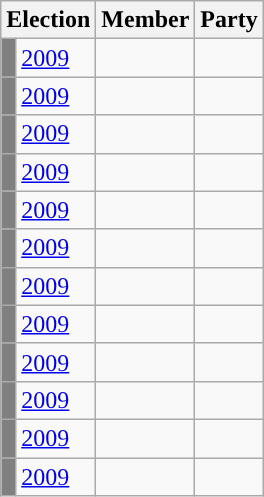<table class="wikitable">
<tr>
<th colspan="2">Election</th>
<th>Member</th>
<th>Party</th>
</tr>
<tr>
<td style="background-color: grey"></td>
<td><a href='#'>2009</a></td>
<td></td>
<td></td>
</tr>
<tr>
<td style="background-color: grey"></td>
<td><a href='#'>2009</a></td>
<td></td>
<td></td>
</tr>
<tr>
<td style="background-color: grey"></td>
<td><a href='#'>2009</a></td>
<td></td>
<td></td>
</tr>
<tr>
<td style="background-color: grey"></td>
<td><a href='#'>2009</a></td>
<td></td>
<td></td>
</tr>
<tr>
<td style="background-color: grey"></td>
<td><a href='#'>2009</a></td>
<td></td>
<td></td>
</tr>
<tr>
<td style="background-color: grey"></td>
<td><a href='#'>2009</a></td>
<td></td>
<td></td>
</tr>
<tr>
<td style="background-color: grey"></td>
<td><a href='#'>2009</a></td>
<td></td>
<td></td>
</tr>
<tr>
<td style="background-color: grey"></td>
<td><a href='#'>2009</a></td>
<td></td>
<td></td>
</tr>
<tr>
<td style="background-color: grey"></td>
<td><a href='#'>2009</a></td>
<td></td>
<td></td>
</tr>
<tr>
<td style="background-color: grey"></td>
<td><a href='#'>2009</a></td>
<td></td>
<td></td>
</tr>
<tr>
<td style="background-color: grey"></td>
<td><a href='#'>2009</a></td>
<td></td>
<td></td>
</tr>
<tr>
<td style="background-color: grey"></td>
<td><a href='#'>2009</a></td>
<td></td>
<td></td>
</tr>
</table>
